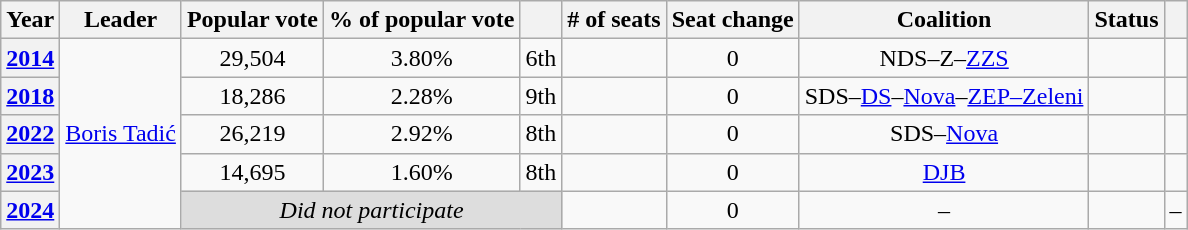<table class="wikitable" style="text-align:center">
<tr>
<th>Year</th>
<th>Leader</th>
<th>Popular vote</th>
<th>% of popular vote</th>
<th></th>
<th># of seats</th>
<th>Seat change</th>
<th>Coalition</th>
<th>Status</th>
<th></th>
</tr>
<tr>
<th><a href='#'>2014</a></th>
<td rowspan="5"><a href='#'>Boris Tadić</a></td>
<td>29,504</td>
<td>3.80%</td>
<td> 6th</td>
<td></td>
<td> 0</td>
<td>NDS–Z–<a href='#'>ZZS</a></td>
<td></td>
<td></td>
</tr>
<tr>
<th><a href='#'>2018</a></th>
<td>18,286</td>
<td>2.28%</td>
<td> 9th</td>
<td></td>
<td> 0</td>
<td>SDS–<a href='#'>DS</a>–<a href='#'>Nova</a>–<a href='#'>ZEP–Zeleni</a></td>
<td></td>
<td></td>
</tr>
<tr>
<th><a href='#'>2022</a></th>
<td>26,219</td>
<td>2.92%</td>
<td> 8th</td>
<td></td>
<td> 0</td>
<td>SDS–<a href='#'>Nova</a></td>
<td></td>
<td></td>
</tr>
<tr>
<th><a href='#'>2023</a></th>
<td>14,695</td>
<td>1.60%</td>
<td> 8th</td>
<td></td>
<td> 0</td>
<td><a href='#'>DJB</a></td>
<td></td>
<td></td>
</tr>
<tr>
<th><a href='#'>2024</a></th>
<td colspan="3" style="background:#ddd"><em>Did not participate</em></td>
<td></td>
<td> 0</td>
<td>–</td>
<td></td>
<td>–</td>
</tr>
</table>
